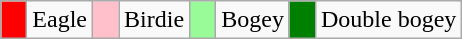<table class="wikitable" span = 50>
<tr>
<td style="background:Red; width:10px;"></td>
<td>Eagle</td>
<td style="background:Pink; width:10px;"></td>
<td>Birdie</td>
<td style="background:PaleGreen; width:10px;"></td>
<td>Bogey</td>
<td style="background:Green; width:10px;"></td>
<td>Double bogey</td>
</tr>
</table>
